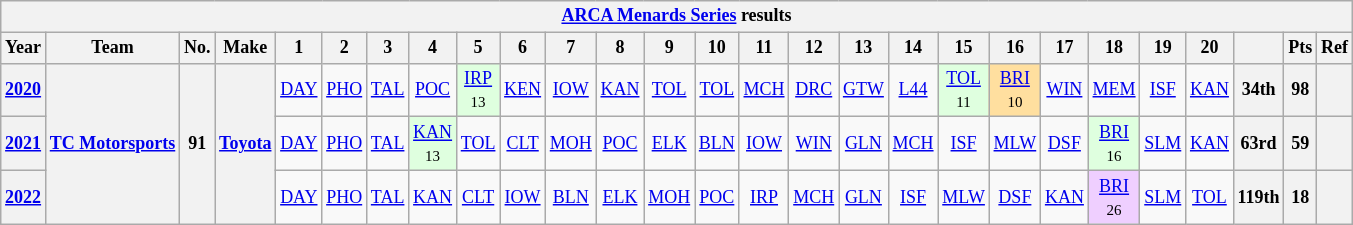<table class="wikitable" style="text-align:center; font-size:75%">
<tr>
<th colspan=27><a href='#'>ARCA Menards Series</a> results</th>
</tr>
<tr>
<th>Year</th>
<th>Team</th>
<th>No.</th>
<th>Make</th>
<th>1</th>
<th>2</th>
<th>3</th>
<th>4</th>
<th>5</th>
<th>6</th>
<th>7</th>
<th>8</th>
<th>9</th>
<th>10</th>
<th>11</th>
<th>12</th>
<th>13</th>
<th>14</th>
<th>15</th>
<th>16</th>
<th>17</th>
<th>18</th>
<th>19</th>
<th>20</th>
<th></th>
<th>Pts</th>
<th>Ref</th>
</tr>
<tr>
<th><a href='#'>2020</a></th>
<th rowspan=3><a href='#'>TC Motorsports</a></th>
<th rowspan=3>91</th>
<th rowspan=3><a href='#'>Toyota</a></th>
<td><a href='#'>DAY</a></td>
<td><a href='#'>PHO</a></td>
<td><a href='#'>TAL</a></td>
<td><a href='#'>POC</a></td>
<td style="background:#DFFFDF;"><a href='#'>IRP</a><br><small>13</small></td>
<td><a href='#'>KEN</a></td>
<td><a href='#'>IOW</a></td>
<td><a href='#'>KAN</a></td>
<td><a href='#'>TOL</a></td>
<td><a href='#'>TOL</a></td>
<td><a href='#'>MCH</a></td>
<td><a href='#'>DRC</a></td>
<td><a href='#'>GTW</a></td>
<td><a href='#'>L44</a></td>
<td style="background:#DFFFDF;"><a href='#'>TOL</a><br><small>11</small></td>
<td style="background:#FFDF9F;"><a href='#'>BRI</a><br><small>10</small></td>
<td><a href='#'>WIN</a></td>
<td><a href='#'>MEM</a></td>
<td><a href='#'>ISF</a></td>
<td><a href='#'>KAN</a></td>
<th>34th</th>
<th>98</th>
<th></th>
</tr>
<tr>
<th><a href='#'>2021</a></th>
<td><a href='#'>DAY</a></td>
<td><a href='#'>PHO</a></td>
<td><a href='#'>TAL</a></td>
<td style="background:#DFFFDF;"><a href='#'>KAN</a><br><small>13</small></td>
<td><a href='#'>TOL</a></td>
<td><a href='#'>CLT</a></td>
<td><a href='#'>MOH</a></td>
<td><a href='#'>POC</a></td>
<td><a href='#'>ELK</a></td>
<td><a href='#'>BLN</a></td>
<td><a href='#'>IOW</a></td>
<td><a href='#'>WIN</a></td>
<td><a href='#'>GLN</a></td>
<td><a href='#'>MCH</a></td>
<td><a href='#'>ISF</a></td>
<td><a href='#'>MLW</a></td>
<td><a href='#'>DSF</a></td>
<td style="background:#DFFFDF;"><a href='#'>BRI</a><br><small>16</small></td>
<td><a href='#'>SLM</a></td>
<td><a href='#'>KAN</a></td>
<th>63rd</th>
<th>59</th>
<th></th>
</tr>
<tr>
<th><a href='#'>2022</a></th>
<td><a href='#'>DAY</a></td>
<td><a href='#'>PHO</a></td>
<td><a href='#'>TAL</a></td>
<td><a href='#'>KAN</a></td>
<td><a href='#'>CLT</a></td>
<td><a href='#'>IOW</a></td>
<td><a href='#'>BLN</a></td>
<td><a href='#'>ELK</a></td>
<td><a href='#'>MOH</a></td>
<td><a href='#'>POC</a></td>
<td><a href='#'>IRP</a></td>
<td><a href='#'>MCH</a></td>
<td><a href='#'>GLN</a></td>
<td><a href='#'>ISF</a></td>
<td><a href='#'>MLW</a></td>
<td><a href='#'>DSF</a></td>
<td><a href='#'>KAN</a></td>
<td style="background:#EFCFFF;"><a href='#'>BRI</a><br><small>26</small></td>
<td><a href='#'>SLM</a></td>
<td><a href='#'>TOL</a></td>
<th>119th</th>
<th>18</th>
<th></th>
</tr>
</table>
